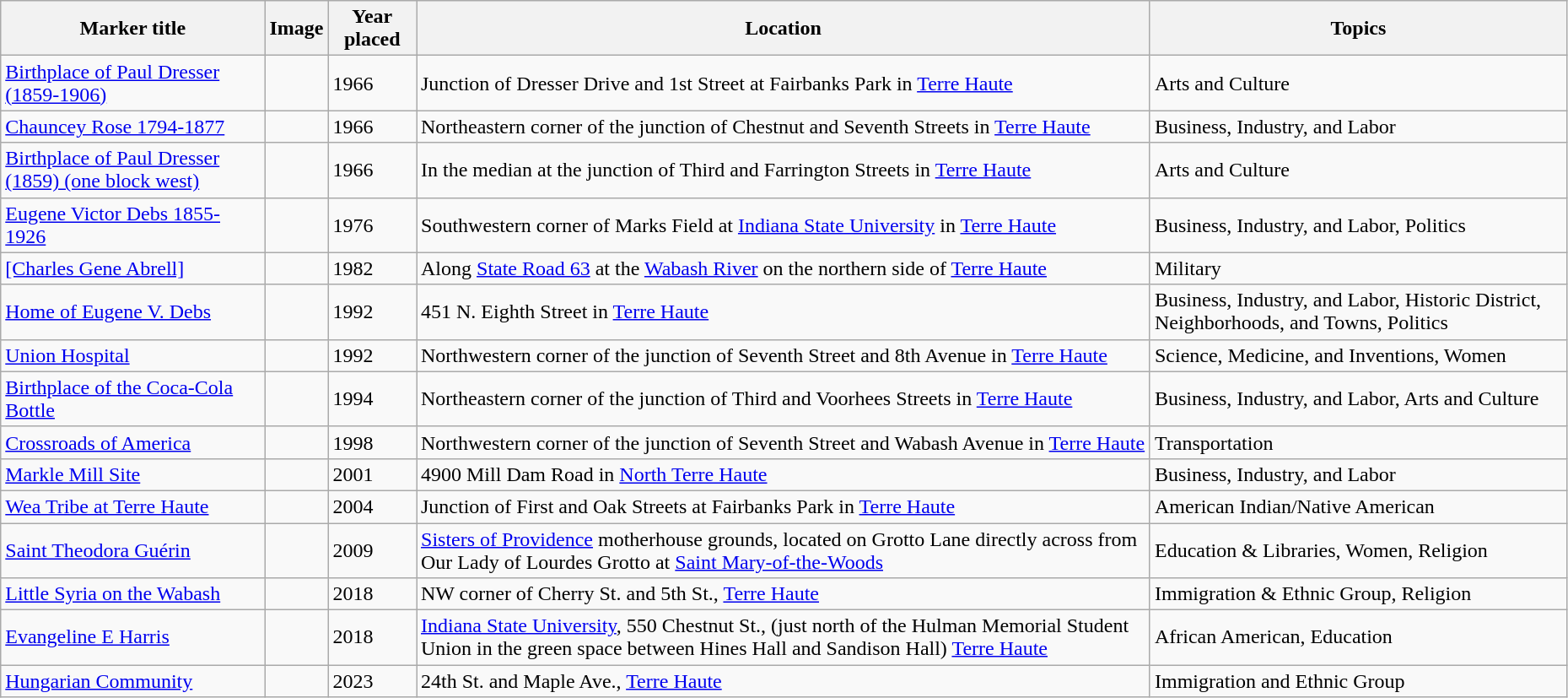<table class="wikitable sortable" style="width:98%">
<tr>
<th>Marker title</th>
<th class="unsortable">Image</th>
<th>Year placed</th>
<th>Location</th>
<th>Topics</th>
</tr>
<tr>
<td><a href='#'>Birthplace of Paul Dresser (1859-1906)</a></td>
<td></td>
<td>1966</td>
<td>Junction of Dresser Drive and 1st Street at Fairbanks Park in <a href='#'>Terre Haute</a><br><small></small></td>
<td>Arts and Culture</td>
</tr>
<tr ->
<td><a href='#'>Chauncey Rose 1794-1877</a></td>
<td></td>
<td>1966</td>
<td>Northeastern corner of the junction of Chestnut and Seventh Streets in <a href='#'>Terre Haute</a><br><small></small></td>
<td>Business, Industry, and Labor</td>
</tr>
<tr ->
<td><a href='#'>Birthplace of Paul Dresser (1859) (one block west)</a></td>
<td></td>
<td>1966</td>
<td>In the median at the junction of Third and Farrington Streets in <a href='#'>Terre Haute</a><br><small></small></td>
<td>Arts and Culture</td>
</tr>
<tr ->
<td><a href='#'>Eugene Victor Debs 1855-1926</a></td>
<td></td>
<td>1976</td>
<td>Southwestern corner of Marks Field at <a href='#'>Indiana State University</a> in <a href='#'>Terre Haute</a><br><small></small></td>
<td>Business, Industry, and Labor, Politics</td>
</tr>
<tr ->
<td><a href='#'>&#91;Charles Gene Abrell&#93;</a></td>
<td></td>
<td>1982</td>
<td>Along <a href='#'>State Road 63</a> at the <a href='#'>Wabash River</a> on the northern side of <a href='#'>Terre Haute</a><br><small></small></td>
<td>Military</td>
</tr>
<tr ->
<td><a href='#'>Home of Eugene V. Debs</a></td>
<td></td>
<td>1992</td>
<td>451 N. Eighth Street in <a href='#'>Terre Haute</a><br><small></small></td>
<td>Business, Industry, and Labor, Historic District, Neighborhoods, and Towns, Politics</td>
</tr>
<tr ->
<td><a href='#'>Union Hospital</a></td>
<td></td>
<td>1992</td>
<td>Northwestern corner of the junction of Seventh Street and 8th Avenue in <a href='#'>Terre Haute</a><br><small></small></td>
<td>Science, Medicine, and Inventions, Women</td>
</tr>
<tr ->
<td><a href='#'>Birthplace of the Coca-Cola Bottle</a></td>
<td></td>
<td>1994</td>
<td>Northeastern corner of the junction of Third and Voorhees Streets in <a href='#'>Terre Haute</a><br><small></small></td>
<td>Business, Industry, and Labor, Arts and Culture</td>
</tr>
<tr ->
<td><a href='#'>Crossroads of America</a></td>
<td></td>
<td>1998</td>
<td>Northwestern corner of the junction of Seventh Street and Wabash Avenue in <a href='#'>Terre Haute</a><br><small></small></td>
<td>Transportation</td>
</tr>
<tr ->
<td><a href='#'>Markle Mill Site</a></td>
<td></td>
<td>2001</td>
<td>4900 Mill Dam Road in <a href='#'>North Terre Haute</a><br><small></small></td>
<td>Business, Industry, and Labor</td>
</tr>
<tr ->
<td><a href='#'>Wea Tribe at Terre Haute</a></td>
<td></td>
<td>2004</td>
<td>Junction of First and Oak Streets at Fairbanks Park in <a href='#'>Terre Haute</a><br><small></small></td>
<td>American Indian/Native American</td>
</tr>
<tr ->
<td><a href='#'>Saint Theodora Guérin</a></td>
<td></td>
<td>2009</td>
<td><a href='#'>Sisters of Providence</a> motherhouse grounds, located on Grotto Lane directly across from Our Lady of Lourdes Grotto at <a href='#'>Saint Mary-of-the-Woods</a><br><small></small></td>
<td>Education & Libraries, Women, Religion</td>
</tr>
<tr>
<td><a href='#'>Little Syria on the Wabash</a></td>
<td></td>
<td>2018</td>
<td>NW corner of Cherry St. and 5th St., <a href='#'>Terre Haute</a><br><small></small></td>
<td>Immigration & Ethnic Group, Religion</td>
</tr>
<tr>
<td><a href='#'>Evangeline E Harris</a></td>
<td></td>
<td>2018</td>
<td><a href='#'>Indiana State University</a>, 550 Chestnut St., (just north of the Hulman Memorial Student Union in the green space between Hines Hall and Sandison Hall) <a href='#'>Terre Haute</a><br><small></small></td>
<td>African American, Education</td>
</tr>
<tr>
<td><a href='#'>Hungarian Community</a></td>
<td></td>
<td>2023</td>
<td>24th St. and Maple Ave., <a href='#'>Terre Haute</a><br><small></small></td>
<td>Immigration and Ethnic Group</td>
</tr>
</table>
